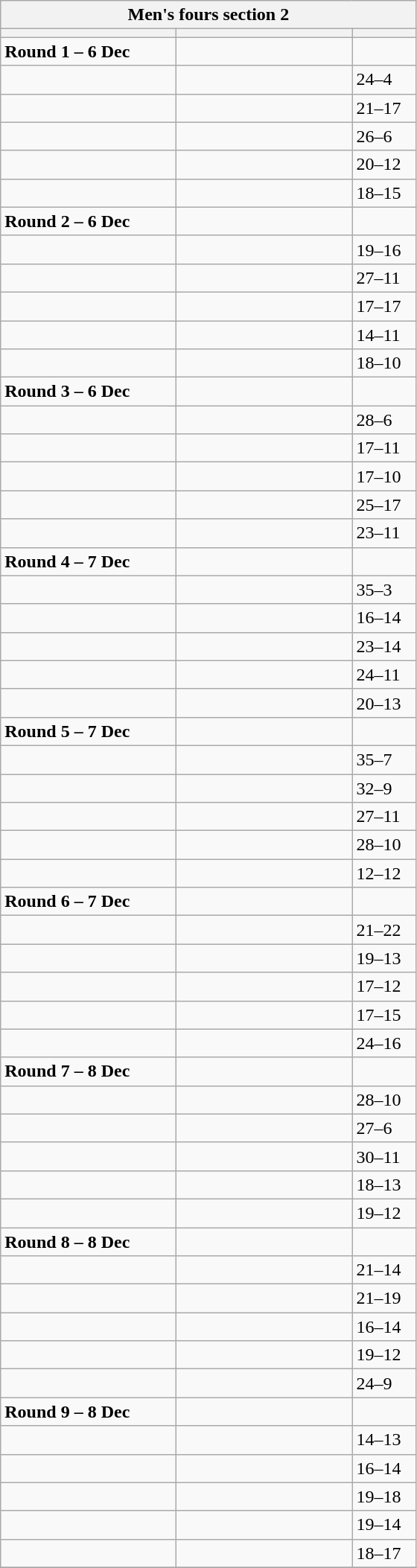<table class="wikitable">
<tr>
<th colspan="3">Men's fours section 2</th>
</tr>
<tr>
<th width=150></th>
<th width=150></th>
<th width=50></th>
</tr>
<tr>
<td><strong>Round 1 – 6 Dec</strong></td>
<td></td>
<td></td>
</tr>
<tr>
<td></td>
<td></td>
<td>24–4</td>
</tr>
<tr>
<td></td>
<td></td>
<td>21–17</td>
</tr>
<tr>
<td></td>
<td></td>
<td>26–6</td>
</tr>
<tr>
<td></td>
<td></td>
<td>20–12</td>
</tr>
<tr>
<td></td>
<td></td>
<td>18–15</td>
</tr>
<tr>
<td><strong>Round 2 – 6 Dec</strong></td>
<td></td>
<td></td>
</tr>
<tr>
<td></td>
<td></td>
<td>19–16</td>
</tr>
<tr>
<td></td>
<td></td>
<td>27–11</td>
</tr>
<tr>
<td></td>
<td></td>
<td>17–17</td>
</tr>
<tr>
<td></td>
<td></td>
<td>14–11</td>
</tr>
<tr>
<td></td>
<td></td>
<td>18–10</td>
</tr>
<tr>
<td><strong>Round 3 – 6 Dec</strong></td>
<td></td>
<td></td>
</tr>
<tr>
<td></td>
<td></td>
<td>28–6</td>
</tr>
<tr>
<td></td>
<td></td>
<td>17–11</td>
</tr>
<tr>
<td></td>
<td></td>
<td>17–10</td>
</tr>
<tr>
<td></td>
<td></td>
<td>25–17</td>
</tr>
<tr>
<td></td>
<td></td>
<td>23–11</td>
</tr>
<tr>
<td><strong>Round 4 – 7 Dec</strong></td>
<td></td>
<td></td>
</tr>
<tr>
<td></td>
<td></td>
<td>35–3</td>
</tr>
<tr>
<td></td>
<td></td>
<td>16–14</td>
</tr>
<tr>
<td></td>
<td></td>
<td>23–14</td>
</tr>
<tr>
<td></td>
<td></td>
<td>24–11</td>
</tr>
<tr>
<td></td>
<td></td>
<td>20–13</td>
</tr>
<tr>
<td><strong>Round 5 – 7 Dec</strong></td>
<td></td>
<td></td>
</tr>
<tr>
<td></td>
<td></td>
<td>35–7</td>
</tr>
<tr>
<td></td>
<td></td>
<td>32–9</td>
</tr>
<tr>
<td></td>
<td></td>
<td>27–11</td>
</tr>
<tr>
<td></td>
<td></td>
<td>28–10</td>
</tr>
<tr>
<td></td>
<td></td>
<td>12–12</td>
</tr>
<tr>
<td><strong>Round 6  – 7 Dec</strong></td>
<td></td>
<td></td>
</tr>
<tr>
<td></td>
<td></td>
<td>21–22</td>
</tr>
<tr>
<td></td>
<td></td>
<td>19–13</td>
</tr>
<tr>
<td></td>
<td></td>
<td>17–12</td>
</tr>
<tr>
<td></td>
<td></td>
<td>17–15</td>
</tr>
<tr>
<td></td>
<td></td>
<td>24–16</td>
</tr>
<tr>
<td><strong>Round 7 – 8 Dec</strong></td>
<td></td>
<td></td>
</tr>
<tr>
<td></td>
<td></td>
<td>28–10</td>
</tr>
<tr>
<td></td>
<td></td>
<td>27–6</td>
</tr>
<tr>
<td></td>
<td></td>
<td>30–11</td>
</tr>
<tr>
<td></td>
<td></td>
<td>18–13</td>
</tr>
<tr>
<td></td>
<td></td>
<td>19–12</td>
</tr>
<tr>
<td><strong>Round 8 – 8 Dec</strong></td>
<td></td>
<td></td>
</tr>
<tr>
<td></td>
<td></td>
<td>21–14</td>
</tr>
<tr>
<td></td>
<td></td>
<td>21–19</td>
</tr>
<tr>
<td></td>
<td></td>
<td>16–14</td>
</tr>
<tr>
<td></td>
<td></td>
<td>19–12</td>
</tr>
<tr>
<td></td>
<td></td>
<td>24–9</td>
</tr>
<tr>
<td><strong>Round 9 – 8 Dec</strong></td>
<td></td>
<td></td>
</tr>
<tr>
<td></td>
<td></td>
<td>14–13</td>
</tr>
<tr>
<td></td>
<td></td>
<td>16–14</td>
</tr>
<tr>
<td></td>
<td></td>
<td>19–18</td>
</tr>
<tr>
<td></td>
<td></td>
<td>19–14</td>
</tr>
<tr>
<td></td>
<td></td>
<td>18–17</td>
</tr>
<tr>
</tr>
</table>
